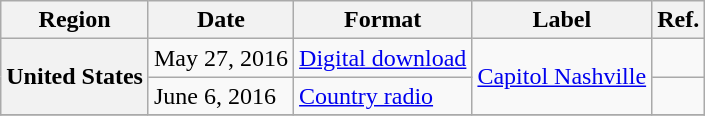<table class="wikitable sortable plainrowheaders">
<tr>
<th scope="col">Region</th>
<th scope="col">Date</th>
<th scope="col">Format</th>
<th scope="col">Label</th>
<th scope="col">Ref.</th>
</tr>
<tr>
<th scope="row" rowspan="2">United States</th>
<td>May 27, 2016</td>
<td><a href='#'>Digital download</a></td>
<td rowspan="2"><a href='#'>Capitol Nashville</a></td>
<td></td>
</tr>
<tr>
<td>June 6, 2016</td>
<td><a href='#'>Country radio</a></td>
<td></td>
</tr>
<tr>
</tr>
</table>
